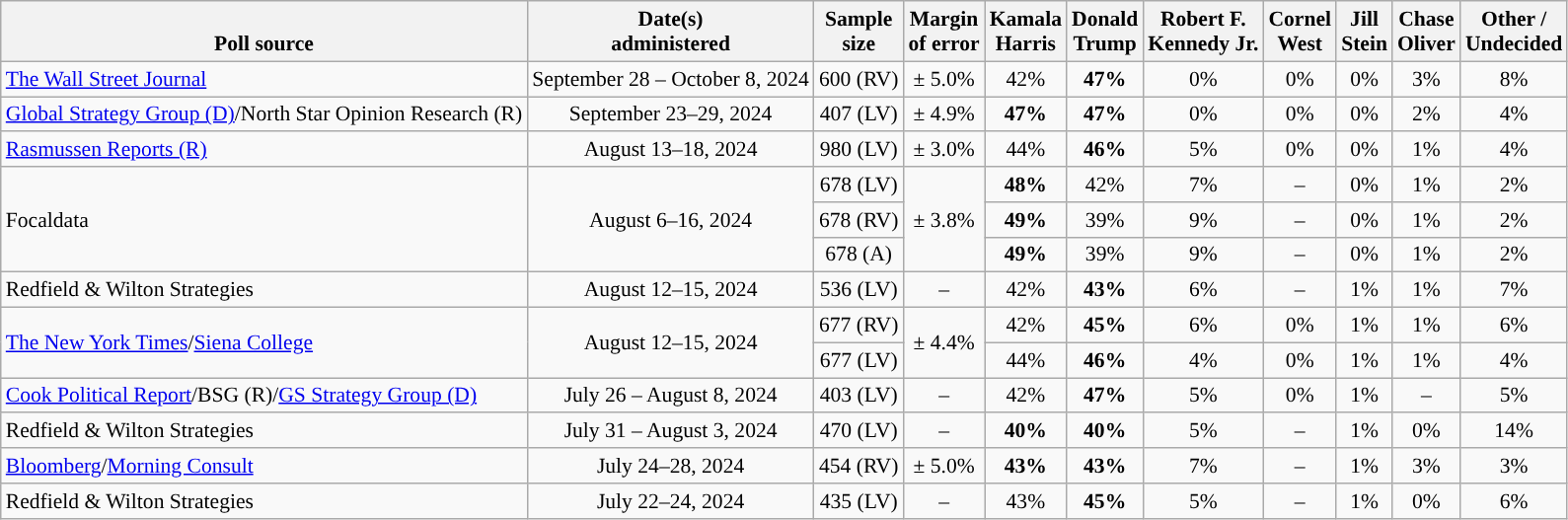<table class="wikitable sortable mw-datatable" style="font-size:90%;text-align:center;line-height:17px">
<tr valign=bottom>
<th>Poll source</th>
<th>Date(s)<br>administered</th>
<th>Sample<br>size</th>
<th>Margin<br>of error</th>
<th class="unsortable">Kamala<br>Harris<br></th>
<th class="unsortable">Donald<br>Trump<br></th>
<th class="unsortable">Robert F.<br>Kennedy Jr.<br></th>
<th class="unsortable">Cornel<br>West<br></th>
<th class="unsortable">Jill<br>Stein<br></th>
<th class="unsortable">Chase<br>Oliver<br></th>
<th class="unsortable">Other /<br>Undecided</th>
</tr>
<tr>
<td style="text-align:left;"><a href='#'>The Wall Street Journal</a></td>
<td data-sort-value="2024-10-08">September 28 – October 8, 2024</td>
<td>600 (RV)</td>
<td>± 5.0%</td>
<td>42%</td>
<td style="background-color:"><strong>47%</strong></td>
<td>0%</td>
<td>0%</td>
<td>0%</td>
<td>3%</td>
<td>8%</td>
</tr>
<tr>
<td style="text-align:left;"><a href='#'>Global Strategy Group (D)</a>/North Star Opinion Research (R)</td>
<td data-sort-value="2024-09-29">September 23–29, 2024</td>
<td>407 (LV)</td>
<td>± 4.9%</td>
<td><strong>47%</strong></td>
<td><strong>47%</strong></td>
<td>0%</td>
<td>0%</td>
<td>0%</td>
<td>2%</td>
<td>4%</td>
</tr>
<tr>
<td style="text-align:left;"><a href='#'>Rasmussen Reports (R)</a></td>
<td data-sort-value="2024-08-18">August 13–18, 2024</td>
<td>980 (LV)</td>
<td>± 3.0%</td>
<td>44%</td>
<td style="background-color:"><strong>46%</strong></td>
<td>5%</td>
<td>0%</td>
<td>0%</td>
<td>1%</td>
<td>4%</td>
</tr>
<tr>
<td style="text-align:left;" rowspan="3">Focaldata</td>
<td rowspan="3">August 6–16, 2024</td>
<td>678 (LV)</td>
<td rowspan="3">± 3.8%</td>
<td style="color:black;background-color:"><strong>48%</strong></td>
<td>42%</td>
<td>7%</td>
<td>–</td>
<td>0%</td>
<td>1%</td>
<td>2%</td>
</tr>
<tr>
<td>678 (RV)</td>
<td style="color:black;background-color:"><strong>49%</strong></td>
<td>39%</td>
<td>9%</td>
<td>–</td>
<td>0%</td>
<td>1%</td>
<td>2%</td>
</tr>
<tr>
<td>678 (A)</td>
<td style="color:black;background-color:"><strong>49%</strong></td>
<td>39%</td>
<td>9%</td>
<td>–</td>
<td>0%</td>
<td>1%</td>
<td>2%</td>
</tr>
<tr>
<td style="text-align:left;">Redfield & Wilton Strategies</td>
<td data-sort-value="2024-08-15">August 12–15, 2024</td>
<td>536 (LV)</td>
<td>–</td>
<td>42%</td>
<td style="background-color:"><strong>43%</strong></td>
<td>6%</td>
<td>–</td>
<td>1%</td>
<td>1%</td>
<td>7%</td>
</tr>
<tr>
<td style="text-align:left;" rowspan="2"><a href='#'>The New York Times</a>/<a href='#'>Siena College</a></td>
<td rowspan="2">August 12–15, 2024</td>
<td>677 (RV)</td>
<td rowspan="2">± 4.4%</td>
<td>42%</td>
<td style="background-color:"><strong>45%</strong></td>
<td>6%</td>
<td>0%</td>
<td>1%</td>
<td>1%</td>
<td>6%</td>
</tr>
<tr>
<td>677 (LV)</td>
<td>44%</td>
<td style="background-color:"><strong>46%</strong></td>
<td>4%</td>
<td>0%</td>
<td>1%</td>
<td>1%</td>
<td>4%</td>
</tr>
<tr>
<td style="text-align:left;"><a href='#'>Cook Political Report</a>/BSG (R)/<a href='#'>GS Strategy Group (D)</a></td>
<td data-sort-value="2024-08-08">July 26 – August 8, 2024</td>
<td>403 (LV)</td>
<td>–</td>
<td>42%</td>
<td style="background-color:"><strong>47%</strong></td>
<td>5%</td>
<td>0%</td>
<td>1%</td>
<td>–</td>
<td>5%</td>
</tr>
<tr>
<td style="text-align:left;">Redfield & Wilton Strategies</td>
<td data-sort-value="2024-08-03">July 31 – August 3, 2024</td>
<td>470 (LV)</td>
<td>–</td>
<td><strong>40%</strong></td>
<td><strong>40%</strong></td>
<td>5%</td>
<td>–</td>
<td>1%</td>
<td>0%</td>
<td>14%</td>
</tr>
<tr>
<td style="text-align:left;"><a href='#'>Bloomberg</a>/<a href='#'>Morning Consult</a></td>
<td data-sort-value="2024-07-28">July 24–28, 2024</td>
<td>454 (RV)</td>
<td>± 5.0%</td>
<td><strong>43%</strong></td>
<td><strong>43%</strong></td>
<td>7%</td>
<td>–</td>
<td>1%</td>
<td>3%</td>
<td>3%</td>
</tr>
<tr>
<td style="text-align:left;">Redfield & Wilton Strategies</td>
<td data-sort-value="2024-07-26">July 22–24, 2024</td>
<td>435 (LV)</td>
<td>–</td>
<td>43%</td>
<td style="background-color:"><strong>45%</strong></td>
<td>5%</td>
<td>–</td>
<td>1%</td>
<td>0%</td>
<td>6%</td>
</tr>
</table>
